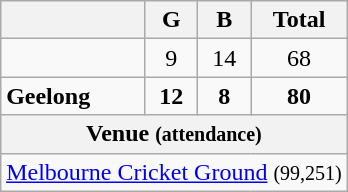<table class="wikitable" style="float:right; text-align:center; margin:1em;">
<tr>
<th></th>
<th>G</th>
<th>B</th>
<th>Total</th>
</tr>
<tr>
<td style="text-align:left"></td>
<td>9</td>
<td>14</td>
<td>68</td>
</tr>
<tr>
<td style="text-align:left"><strong>Geelong</strong></td>
<td><strong>12</strong></td>
<td><strong>8</strong></td>
<td><strong>80</strong></td>
</tr>
<tr>
<th colspan=4>Venue <small>(attendance)</small></th>
</tr>
<tr>
<td colspan=4><a href='#'>Melbourne Cricket Ground</a> <small>(99,251)</small></td>
</tr>
</table>
